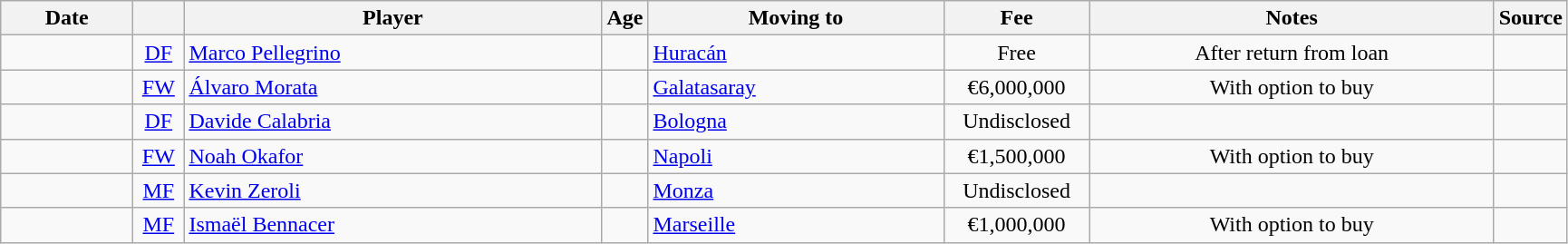<table class="wikitable sortable">
<tr>
<th style="width:90px">Date</th>
<th style="width:30px"></th>
<th style="width:300px">Player</th>
<th style="width:20px">Age</th>
<th style="width:210px">Moving to</th>
<th style="width:100px">Fee</th>
<th style="width:290px" class="unsortable">Notes</th>
<th style="width:35px">Source</th>
</tr>
<tr>
<td></td>
<td style="text-align:center"><a href='#'>DF</a></td>
<td> <a href='#'>Marco Pellegrino</a></td>
<td style="text-align:center"></td>
<td> <a href='#'>Huracán</a></td>
<td style="text-align:center">Free</td>
<td style="text-align:center">After return from loan</td>
<td></td>
</tr>
<tr>
<td></td>
<td style="text-align:center"><a href='#'>FW</a></td>
<td> <a href='#'>Álvaro Morata</a></td>
<td style="text-align:center"></td>
<td> <a href='#'>Galatasaray</a></td>
<td style="text-align:center">€6,000,000</td>
<td style="text-align:center">With option to buy</td>
<td></td>
</tr>
<tr>
<td></td>
<td style="text-align:center"><a href='#'>DF</a></td>
<td> <a href='#'>Davide Calabria</a></td>
<td style="text-align:center"></td>
<td> <a href='#'>Bologna</a></td>
<td style="text-align:center">Undisclosed</td>
<td style="text-align:center"></td>
<td></td>
</tr>
<tr>
<td></td>
<td style="text-align:center"><a href='#'>FW</a></td>
<td> <a href='#'>Noah Okafor</a></td>
<td style="text-align:center"></td>
<td> <a href='#'>Napoli</a></td>
<td style="text-align:center">€1,500,000</td>
<td style="text-align:center">With option to buy</td>
<td></td>
</tr>
<tr>
<td></td>
<td style="text-align:center"><a href='#'>MF</a></td>
<td> <a href='#'>Kevin Zeroli</a></td>
<td style="text-align:center"></td>
<td> <a href='#'>Monza</a></td>
<td style="text-align:center">Undisclosed</td>
<td style="text-align:center"></td>
<td></td>
</tr>
<tr>
<td></td>
<td style="text-align:center"><a href='#'>MF</a></td>
<td> <a href='#'>Ismaël Bennacer</a></td>
<td style="text-align:center"></td>
<td> <a href='#'>Marseille</a></td>
<td style="text-align:center">€1,000,000</td>
<td style="text-align:center">With option to buy</td>
<td></td>
</tr>
</table>
